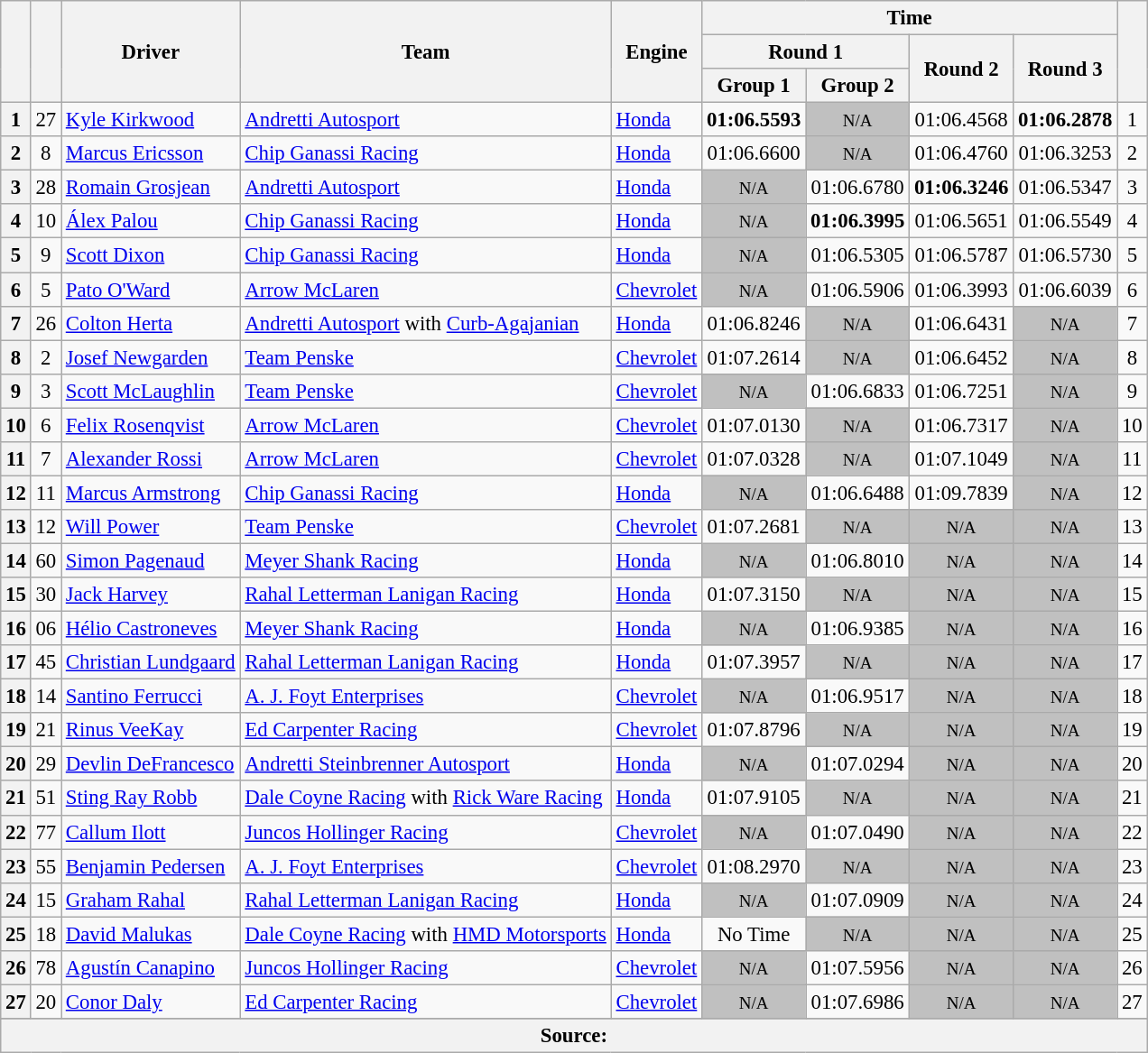<table class="wikitable sortable" style="font-size: 95%;">
<tr>
<th rowspan="3"></th>
<th rowspan="3"></th>
<th rowspan="3">Driver</th>
<th rowspan="3">Team</th>
<th rowspan="3">Engine</th>
<th colspan="4">Time</th>
<th rowspan="3"></th>
</tr>
<tr>
<th scope="col" colspan="2">Round 1</th>
<th scope="col" rowspan="2">Round 2</th>
<th scope="col" rowspan="2">Round 3</th>
</tr>
<tr>
<th scope="col">Group 1</th>
<th scope="col">Group 2</th>
</tr>
<tr>
<th>1</th>
<td align="center">27</td>
<td> <a href='#'>Kyle Kirkwood</a></td>
<td><a href='#'>Andretti Autosport</a></td>
<td><a href='#'>Honda</a></td>
<td align="center"><strong>01:06.5593</strong></td>
<td style="background: silver" align="center" data-sort-value="2"><small>N/A</small></td>
<td align="center">01:06.4568</td>
<td align="center"><strong>01:06.2878</strong></td>
<td align="center">1</td>
</tr>
<tr>
<th>2</th>
<td align="center">8</td>
<td> <a href='#'>Marcus Ericsson</a></td>
<td><a href='#'>Chip Ganassi Racing</a></td>
<td><a href='#'>Honda</a></td>
<td align="center">01:06.6600</td>
<td style="background: silver" align="center" data-sort-value="3"><small>N/A</small></td>
<td align="center">01:06.4760</td>
<td align="center">01:06.3253</td>
<td align="center">2</td>
</tr>
<tr>
<th>3</th>
<td align="center">28</td>
<td> <a href='#'>Romain Grosjean</a></td>
<td><a href='#'>Andretti Autosport</a></td>
<td><a href='#'>Honda</a></td>
<td style="background: silver" align="center" data-sort-value="4"><small>N/A</small></td>
<td align="center">01:06.6780</td>
<td align="center"><strong>01:06.3246</strong></td>
<td align="center">01:06.5347</td>
<td align="center">3</td>
</tr>
<tr>
<th>4</th>
<td align="center">10</td>
<td> <a href='#'>Álex Palou</a></td>
<td><a href='#'>Chip Ganassi Racing</a></td>
<td><a href='#'>Honda</a></td>
<td style="background: silver" align="center" data-sort-value="5"><small>N/A</small></td>
<td align="center"><strong>01:06.3995</strong></td>
<td align="center">01:06.5651</td>
<td align="center">01:06.5549</td>
<td align="center">4</td>
</tr>
<tr>
<th>5</th>
<td align="center">9</td>
<td> <a href='#'>Scott Dixon</a> <strong></strong></td>
<td><a href='#'>Chip Ganassi Racing</a></td>
<td><a href='#'>Honda</a></td>
<td style="background: silver" align="center" data-sort-value="6"><small>N/A</small></td>
<td align="center">01:06.5305</td>
<td align="center">01:06.5787</td>
<td align="center">01:06.5730</td>
<td align="center">5</td>
</tr>
<tr>
<th>6</th>
<td align="center">5</td>
<td> <a href='#'>Pato O'Ward</a></td>
<td><a href='#'>Arrow McLaren</a></td>
<td><a href='#'>Chevrolet</a></td>
<td style="background: silver" align="center" data-sort-value="7"><small>N/A</small></td>
<td align="center">01:06.5906</td>
<td align="center">01:06.3993</td>
<td align="center">01:06.6039</td>
<td align="center">6</td>
</tr>
<tr>
<th>7</th>
<td align="center">26</td>
<td> <a href='#'>Colton Herta</a> <strong></strong></td>
<td><a href='#'>Andretti Autosport</a> with <a href='#'>Curb-Agajanian</a></td>
<td><a href='#'>Honda</a></td>
<td align="center">01:06.8246</td>
<td style="background: silver" align="center" data-sort-value="8"><small>N/A</small></td>
<td align="center">01:06.6431</td>
<td style="background: silver" align="center" data-sort-value="8"><small>N/A</small></td>
<td align="center">7</td>
</tr>
<tr>
<th>8</th>
<td align="center">2</td>
<td> <a href='#'>Josef Newgarden</a> <strong></strong></td>
<td><a href='#'>Team Penske</a></td>
<td><a href='#'>Chevrolet</a></td>
<td align="center">01:07.2614</td>
<td style="background: silver" align="center" data-sort-value="9"><small>N/A</small></td>
<td align="center">01:06.6452</td>
<td style="background: silver" align="center" data-sort-value="9"><small>N/A</small></td>
<td align="center">8</td>
</tr>
<tr>
<th>9</th>
<td align="center">3</td>
<td> <a href='#'>Scott McLaughlin</a></td>
<td><a href='#'>Team Penske</a></td>
<td><a href='#'>Chevrolet</a></td>
<td style="background: silver" align="center" data-sort-value="10"><small>N/A</small></td>
<td align="center">01:06.6833</td>
<td align="center">01:06.7251</td>
<td style="background: silver" align="center" data-sort-value="10"><small>N/A</small></td>
<td align="center">9</td>
</tr>
<tr>
<th>10</th>
<td align="center">6</td>
<td> <a href='#'>Felix Rosenqvist</a></td>
<td><a href='#'>Arrow McLaren</a></td>
<td><a href='#'>Chevrolet</a></td>
<td align="center">01:07.0130</td>
<td style="background: silver" align="center" data-sort-value="11"><small>N/A</small></td>
<td align="center">01:06.7317</td>
<td style="background: silver" align="center" data-sort-value="11"><small>N/A</small></td>
<td align="center">10</td>
</tr>
<tr>
<th>11</th>
<td align="center">7</td>
<td> <a href='#'>Alexander Rossi</a> <strong></strong></td>
<td><a href='#'>Arrow McLaren</a></td>
<td><a href='#'>Chevrolet</a></td>
<td align="center">01:07.0328</td>
<td style="background: silver" align="center" data-sort-value="12"><small>N/A</small></td>
<td align="center">01:07.1049</td>
<td style="background: silver" align="center" data-sort-value="12"><small>N/A</small></td>
<td align="center">11</td>
</tr>
<tr>
<th>12</th>
<td align="center">11</td>
<td> <a href='#'>Marcus Armstrong</a> <strong></strong></td>
<td><a href='#'>Chip Ganassi Racing</a></td>
<td><a href='#'>Honda</a></td>
<td style="background: silver" align="center" data-sort-value="13"><small>N/A</small></td>
<td align="center">01:06.6488</td>
<td align="center">01:09.7839</td>
<td style="background: silver" align="center" data-sort-value="13"><small>N/A</small></td>
<td align="center">12</td>
</tr>
<tr>
<th>13</th>
<td align="center">12</td>
<td> <a href='#'>Will Power</a> <strong></strong></td>
<td><a href='#'>Team Penske</a></td>
<td><a href='#'>Chevrolet</a></td>
<td align="center">01:07.2681</td>
<td style="background: silver" align="center" data-sort-value="14"><small>N/A</small></td>
<td style="background: silver" align="center" data-sort-value="14"><small>N/A</small></td>
<td style="background: silver" align="center" data-sort-value="14"><small>N/A</small></td>
<td align="center">13</td>
</tr>
<tr>
<th>14</th>
<td align="center">60</td>
<td> <a href='#'>Simon Pagenaud</a> <strong></strong></td>
<td><a href='#'>Meyer Shank Racing</a></td>
<td><a href='#'>Honda</a></td>
<td style="background: silver" align="center" data-sort-value="15"><small>N/A</small></td>
<td align="center">01:06.8010</td>
<td style="background: silver" align="center" data-sort-value="15"><small>N/A</small></td>
<td style="background: silver" align="center" data-sort-value="15"><small>N/A</small></td>
<td align="center">14</td>
</tr>
<tr>
<th>15</th>
<td align="center">30</td>
<td> <a href='#'>Jack Harvey</a></td>
<td><a href='#'>Rahal Letterman Lanigan Racing</a></td>
<td><a href='#'>Honda</a></td>
<td align="center">01:07.3150</td>
<td style="background: silver" align="center" data-sort-value="16"><small>N/A</small></td>
<td style="background: silver" align="center" data-sort-value="16"><small>N/A</small></td>
<td style="background: silver" align="center" data-sort-value="16"><small>N/A</small></td>
<td align="center">15</td>
</tr>
<tr>
<th>16</th>
<td align="center">06</td>
<td> <a href='#'>Hélio Castroneves</a> <strong></strong></td>
<td><a href='#'>Meyer Shank Racing</a></td>
<td><a href='#'>Honda</a></td>
<td style="background: silver" align="center" data-sort-value="17"><small>N/A</small></td>
<td align="center">01:06.9385</td>
<td style="background: silver" align="center" data-sort-value="17"><small>N/A</small></td>
<td style="background: silver" align="center" data-sort-value="17"><small>N/A</small></td>
<td align="center">16</td>
</tr>
<tr>
<th>17</th>
<td align="center">45</td>
<td> <a href='#'>Christian Lundgaard</a></td>
<td><a href='#'>Rahal Letterman Lanigan Racing</a></td>
<td><a href='#'>Honda</a></td>
<td align="center">01:07.3957</td>
<td style="background: silver" align="center" data-sort-value="18"><small>N/A</small></td>
<td style="background: silver" align="center" data-sort-value="18"><small>N/A</small></td>
<td style="background: silver" align="center" data-sort-value="18"><small>N/A</small></td>
<td align="center">17</td>
</tr>
<tr>
<th>18</th>
<td align="center">14</td>
<td> <a href='#'>Santino Ferrucci</a></td>
<td><a href='#'>A. J. Foyt Enterprises</a></td>
<td><a href='#'>Chevrolet</a></td>
<td style="background: silver" align="center" data-sort-value="19"><small>N/A</small></td>
<td align="center">01:06.9517</td>
<td style="background: silver" align="center" data-sort-value="19"><small>N/A</small></td>
<td style="background: silver" align="center" data-sort-value="19"><small>N/A</small></td>
<td align="center">18</td>
</tr>
<tr>
<th>19</th>
<td align="center">21</td>
<td> <a href='#'>Rinus VeeKay</a></td>
<td><a href='#'>Ed Carpenter Racing</a></td>
<td><a href='#'>Chevrolet</a></td>
<td align="center">01:07.8796</td>
<td style="background: silver" align="center" data-sort-value="20"><small>N/A</small></td>
<td style="background: silver" align="center" data-sort-value="20"><small>N/A</small></td>
<td style="background: silver" align="center" data-sort-value="20"><small>N/A</small></td>
<td align="center">19</td>
</tr>
<tr>
<th>20</th>
<td align="center">29</td>
<td> <a href='#'>Devlin DeFrancesco</a></td>
<td><a href='#'>Andretti Steinbrenner Autosport</a></td>
<td><a href='#'>Honda</a></td>
<td style="background: silver" align="center" data-sort-value="21"><small>N/A</small></td>
<td align="center">01:07.0294</td>
<td style="background: silver" align="center" data-sort-value="21"><small>N/A</small></td>
<td style="background: silver" align="center" data-sort-value="21"><small>N/A</small></td>
<td align="center">20</td>
</tr>
<tr>
<th>21</th>
<td align="center">51</td>
<td> <a href='#'>Sting Ray Robb</a> <strong></strong></td>
<td><a href='#'>Dale Coyne Racing</a> with <a href='#'>Rick Ware Racing</a></td>
<td><a href='#'>Honda</a></td>
<td align="center">01:07.9105</td>
<td style="background: silver" align="center" data-sort-value="22"><small>N/A</small></td>
<td style="background: silver" align="center" data-sort-value="22"><small>N/A</small></td>
<td style="background: silver" align="center" data-sort-value="22"><small>N/A</small></td>
<td align="center">21</td>
</tr>
<tr>
<th>22</th>
<td align="center">77</td>
<td> <a href='#'>Callum Ilott</a></td>
<td><a href='#'>Juncos Hollinger Racing</a></td>
<td><a href='#'>Chevrolet</a></td>
<td style="background: silver" align="center" data-sort-value="23"><small>N/A</small></td>
<td align="center">01:07.0490</td>
<td style="background: silver" align="center" data-sort-value="23"><small>N/A</small></td>
<td style="background: silver" align="center" data-sort-value="23"><small>N/A</small></td>
<td align="center">22</td>
</tr>
<tr>
<th>23</th>
<td align="center">55</td>
<td> <a href='#'>Benjamin Pedersen</a> <strong></strong></td>
<td><a href='#'>A. J. Foyt Enterprises</a></td>
<td><a href='#'>Chevrolet</a></td>
<td align="center">01:08.2970</td>
<td style="background: silver" align="center" data-sort-value="24"><small>N/A</small></td>
<td style="background: silver" align="center" data-sort-value="24"><small>N/A</small></td>
<td style="background: silver" align="center" data-sort-value="24"><small>N/A</small></td>
<td align="center">23</td>
</tr>
<tr>
<th>24</th>
<td align="center">15</td>
<td> <a href='#'>Graham Rahal</a></td>
<td><a href='#'>Rahal Letterman Lanigan Racing</a></td>
<td><a href='#'>Honda</a></td>
<td style="background: silver" align="center" data-sort-value="25"><small>N/A</small></td>
<td align="center">01:07.0909</td>
<td style="background: silver" align="center" data-sort-value="25"><small>N/A</small></td>
<td style="background: silver" align="center" data-sort-value="25"><small>N/A</small></td>
<td align="center">24</td>
</tr>
<tr>
<th>25</th>
<td align="center">18</td>
<td> <a href='#'>David Malukas</a></td>
<td><a href='#'>Dale Coyne Racing</a> with <a href='#'>HMD Motorsports</a></td>
<td><a href='#'>Honda</a></td>
<td align="center">No Time</td>
<td style="background: silver" align="center" data-sort-value="26"><small>N/A</small></td>
<td style="background: silver" align="center" data-sort-value="26"><small>N/A</small></td>
<td style="background: silver" align="center" data-sort-value="26"><small>N/A</small></td>
<td align="center">25</td>
</tr>
<tr>
<th>26</th>
<td align="center">78</td>
<td> <a href='#'>Agustín Canapino</a> <strong></strong></td>
<td><a href='#'>Juncos Hollinger Racing</a></td>
<td><a href='#'>Chevrolet</a></td>
<td style="background: silver" align="center" data-sort-value="27"><small>N/A</small></td>
<td align="center">01:07.5956</td>
<td style="background: silver" align="center" data-sort-value="27"><small>N/A</small></td>
<td style="background: silver" align="center" data-sort-value="27"><small>N/A</small></td>
<td align="center">26</td>
</tr>
<tr>
<th>27</th>
<td align="center">20</td>
<td> <a href='#'>Conor Daly</a></td>
<td><a href='#'>Ed Carpenter Racing</a></td>
<td><a href='#'>Chevrolet</a></td>
<td style="background: silver" align="center" data-sort-value="28"><small>N/A</small></td>
<td align="center">01:07.6986</td>
<td style="background: silver" align="center" data-sort-value="28"><small>N/A</small></td>
<td style="background: silver" align="center" data-sort-value="28"><small>N/A</small></td>
<td align="center">27</td>
</tr>
<tr>
</tr>
<tr class="sortbottom">
<th colspan="10">Source:</th>
</tr>
</table>
